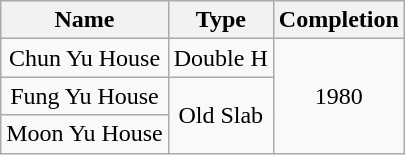<table class="wikitable" style="text-align: center">
<tr>
<th>Name</th>
<th>Type</th>
<th>Completion</th>
</tr>
<tr>
<td>Chun Yu House</td>
<td>Double H</td>
<td rowspan="3">1980</td>
</tr>
<tr>
<td>Fung Yu House</td>
<td rowspan="2">Old Slab</td>
</tr>
<tr>
<td>Moon Yu House</td>
</tr>
</table>
